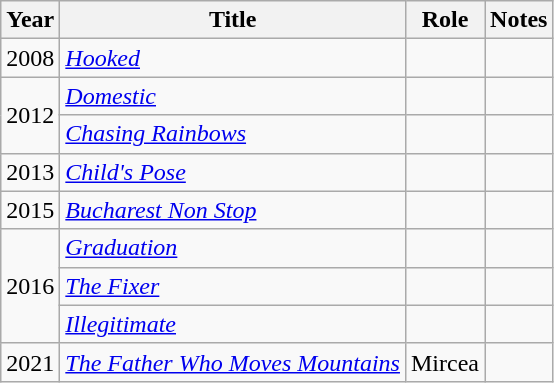<table class="wikitable sortable">
<tr>
<th>Year</th>
<th>Title</th>
<th>Role</th>
<th class="unsortable">Notes</th>
</tr>
<tr>
<td>2008</td>
<td><em><a href='#'>Hooked</a></em></td>
<td></td>
<td></td>
</tr>
<tr>
<td rowspan=2>2012</td>
<td><em><a href='#'>Domestic</a></em></td>
<td></td>
<td></td>
</tr>
<tr>
<td><em><a href='#'>Chasing Rainbows</a></em></td>
<td></td>
<td></td>
</tr>
<tr>
<td>2013</td>
<td><em><a href='#'>Child's Pose</a></em></td>
<td></td>
<td></td>
</tr>
<tr>
<td>2015</td>
<td><em><a href='#'>Bucharest Non Stop</a></em></td>
<td></td>
<td></td>
</tr>
<tr>
<td rowspan=3>2016</td>
<td><em><a href='#'>Graduation</a></em></td>
<td></td>
<td></td>
</tr>
<tr>
<td><em><a href='#'>The Fixer</a></em></td>
<td></td>
<td></td>
</tr>
<tr>
<td><em><a href='#'>Illegitimate</a></em></td>
<td></td>
<td></td>
</tr>
<tr>
<td>2021</td>
<td><em><a href='#'>The Father Who Moves Mountains</a></em></td>
<td>Mircea</td>
<td></td>
</tr>
</table>
